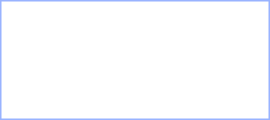<table style="float: left; margin-right: 1em; margin-bottom: 0.5em; width: 180px; border: #99B3FF solid 1px">
<tr>
<td><div><br>
<br>
<br>

<br>




</div></td>
</tr>
</table>
